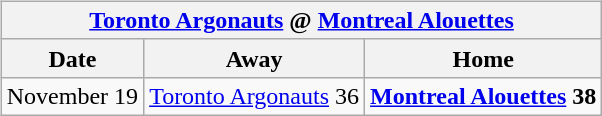<table cellspacing="10">
<tr>
<td valign="top"><br><table class="wikitable">
<tr>
<th colspan="4"><a href='#'>Toronto Argonauts</a> @ <a href='#'>Montreal Alouettes</a></th>
</tr>
<tr>
<th>Date</th>
<th>Away</th>
<th>Home</th>
</tr>
<tr>
<td>November 19</td>
<td><a href='#'>Toronto Argonauts</a> 36</td>
<td><strong><a href='#'>Montreal Alouettes</a> 38</strong></td>
</tr>
</table>
</td>
</tr>
</table>
